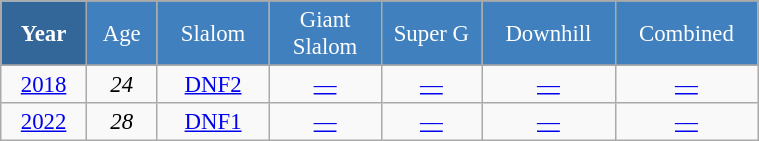<table class="wikitable" style="font-size:95%; text-align:center; border:grey solid 1px; border-collapse:collapse;" width="40%">
<tr style="background-color:#369; color:white;">
<td rowspan="2" colspan="1" width="4%"><strong>Year</strong></td>
</tr>
<tr style="background-color:#4180be; color:white;">
<td width="3%">Age</td>
<td width="5%">Slalom</td>
<td width="5%">Giant<br>Slalom</td>
<td width="5%">Super G</td>
<td width="5%">Downhill</td>
<td width="5%">Combined</td>
</tr>
<tr style="background-color:#8CB2D8; color:white;">
</tr>
<tr>
<td><a href='#'>2018</a></td>
<td><em>24</em></td>
<td><a href='#'>DNF2</a></td>
<td><a href='#'>—</a></td>
<td><a href='#'>—</a></td>
<td><a href='#'>—</a></td>
<td><a href='#'>—</a></td>
</tr>
<tr>
<td><a href='#'>2022</a></td>
<td><em>28</em></td>
<td><a href='#'>DNF1</a></td>
<td><a href='#'>—</a></td>
<td><a href='#'>—</a></td>
<td><a href='#'>—</a></td>
<td><a href='#'>—</a></td>
</tr>
</table>
